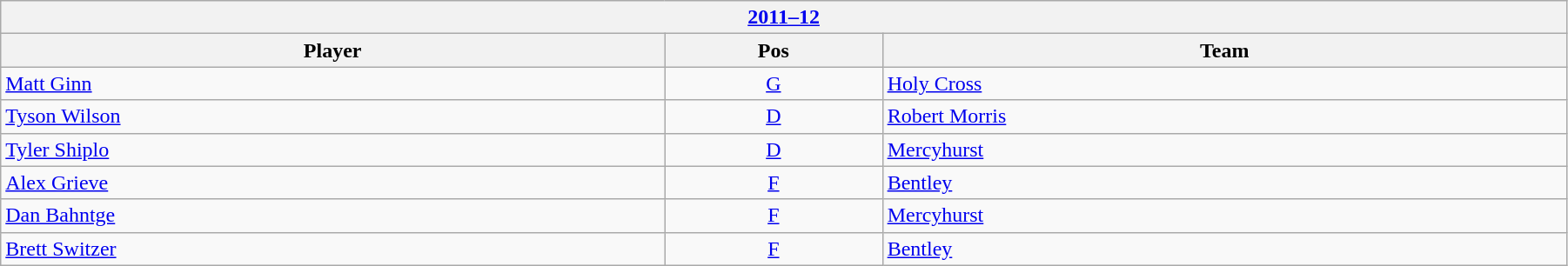<table class="wikitable" width=95%>
<tr>
<th colspan=3><a href='#'>2011–12</a></th>
</tr>
<tr>
<th>Player</th>
<th>Pos</th>
<th>Team</th>
</tr>
<tr>
<td><a href='#'>Matt Ginn</a></td>
<td style="text-align:center;"><a href='#'>G</a></td>
<td><a href='#'>Holy Cross</a></td>
</tr>
<tr>
<td><a href='#'>Tyson Wilson</a></td>
<td style="text-align:center;"><a href='#'>D</a></td>
<td><a href='#'>Robert Morris</a></td>
</tr>
<tr>
<td><a href='#'>Tyler Shiplo</a></td>
<td style="text-align:center;"><a href='#'>D</a></td>
<td><a href='#'>Mercyhurst</a></td>
</tr>
<tr>
<td><a href='#'>Alex Grieve</a></td>
<td style="text-align:center;"><a href='#'>F</a></td>
<td><a href='#'>Bentley</a></td>
</tr>
<tr>
<td><a href='#'>Dan Bahntge</a></td>
<td style="text-align:center;"><a href='#'>F</a></td>
<td><a href='#'>Mercyhurst</a></td>
</tr>
<tr>
<td><a href='#'>Brett Switzer</a></td>
<td style="text-align:center;"><a href='#'>F</a></td>
<td><a href='#'>Bentley</a></td>
</tr>
</table>
